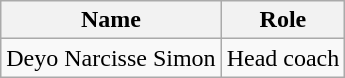<table class="wikitable">
<tr>
<th>Name</th>
<th>Role</th>
</tr>
<tr>
<td> Deyo Narcisse Simon</td>
<td>Head coach</td>
</tr>
</table>
